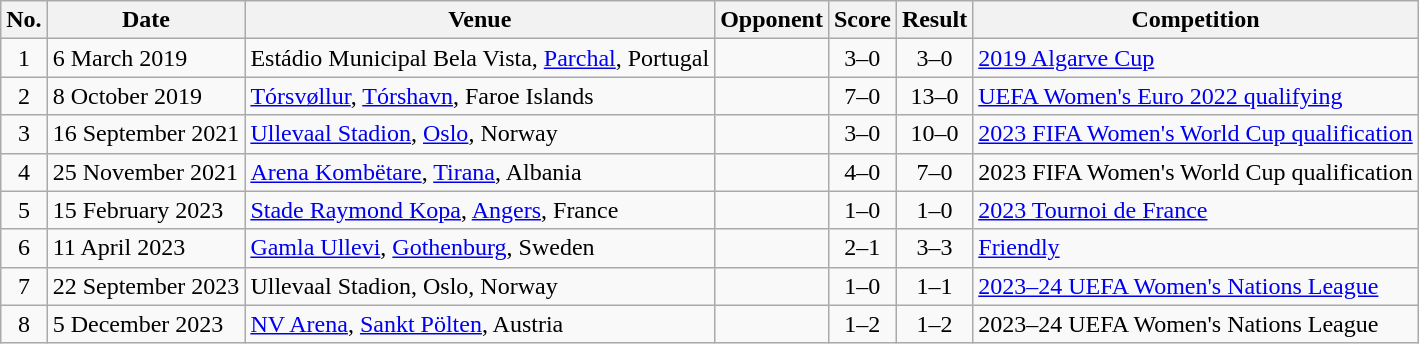<table class="wikitable sortable">
<tr>
<th scope="col">No.</th>
<th scope="col">Date</th>
<th scope="col">Venue</th>
<th scope="col">Opponent</th>
<th scope="col">Score</th>
<th scope="col">Result</th>
<th scope="col">Competition</th>
</tr>
<tr>
<td align="center">1</td>
<td>6 March 2019</td>
<td>Estádio Municipal Bela Vista, <a href='#'>Parchal</a>, Portugal</td>
<td></td>
<td align="center">3–0</td>
<td align="center">3–0</td>
<td><a href='#'>2019 Algarve Cup</a></td>
</tr>
<tr>
<td align="center">2</td>
<td>8 October 2019</td>
<td><a href='#'>Tórsvøllur</a>, <a href='#'>Tórshavn</a>, Faroe Islands</td>
<td></td>
<td align="center">7–0</td>
<td align="center">13–0</td>
<td><a href='#'>UEFA Women's Euro 2022 qualifying</a></td>
</tr>
<tr>
<td align="center">3</td>
<td>16 September 2021</td>
<td><a href='#'>Ullevaal Stadion</a>, <a href='#'>Oslo</a>, Norway</td>
<td></td>
<td align="center">3–0</td>
<td align="center">10–0</td>
<td><a href='#'>2023 FIFA Women's World Cup qualification</a></td>
</tr>
<tr>
<td align="center">4</td>
<td>25 November 2021</td>
<td><a href='#'>Arena Kombëtare</a>, <a href='#'>Tirana</a>, Albania</td>
<td></td>
<td align="center">4–0</td>
<td align="center">7–0</td>
<td>2023 FIFA Women's World Cup qualification</td>
</tr>
<tr>
<td align="center">5</td>
<td>15 February 2023</td>
<td><a href='#'>Stade Raymond Kopa</a>, <a href='#'>Angers</a>, France</td>
<td></td>
<td align="center">1–0</td>
<td align="center">1–0</td>
<td><a href='#'>2023 Tournoi de France</a></td>
</tr>
<tr>
<td align="center">6</td>
<td>11 April 2023</td>
<td><a href='#'>Gamla Ullevi</a>, <a href='#'>Gothenburg</a>, Sweden</td>
<td></td>
<td align="center">2–1</td>
<td align="center">3–3</td>
<td><a href='#'>Friendly</a></td>
</tr>
<tr>
<td align="center">7</td>
<td>22 September 2023</td>
<td>Ullevaal Stadion, Oslo, Norway</td>
<td></td>
<td align="center">1–0</td>
<td align="center">1–1</td>
<td><a href='#'>2023–24 UEFA Women's Nations League</a></td>
</tr>
<tr>
<td align="center">8</td>
<td>5 December 2023</td>
<td><a href='#'>NV Arena</a>, <a href='#'>Sankt Pölten</a>, Austria</td>
<td></td>
<td align="center">1–2</td>
<td align="center">1–2</td>
<td>2023–24 UEFA Women's Nations League</td>
</tr>
</table>
